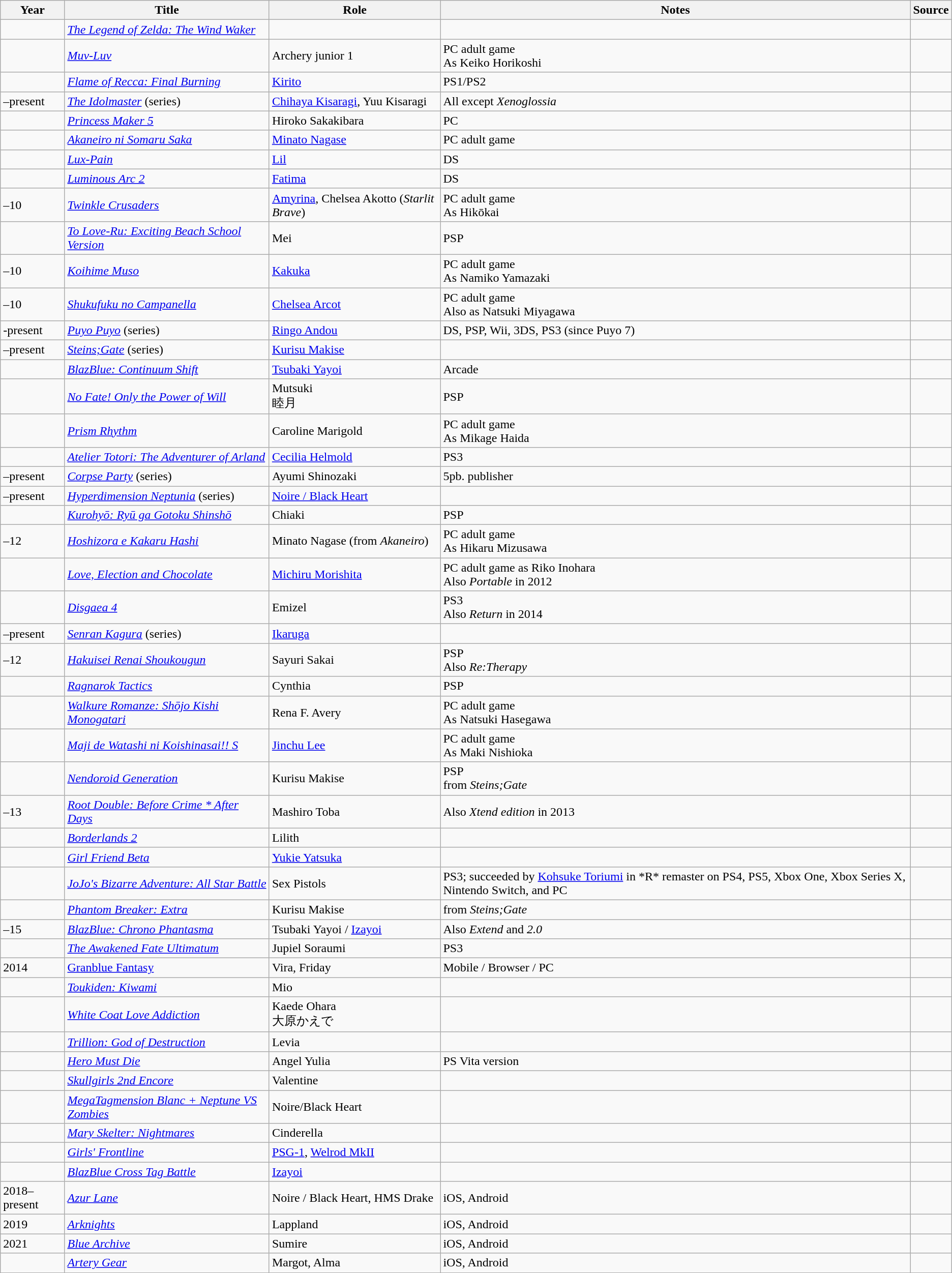<table class="wikitable sortable plainrowheaders">
<tr>
<th>Year</th>
<th>Title</th>
<th>Role</th>
<th>Notes</th>
<th class="unsortable">Source</th>
</tr>
<tr>
<td></td>
<td><em><a href='#'>The Legend of Zelda: The Wind Waker</a></em></td>
<td></td>
<td></td>
</tr>
<tr>
<td></td>
<td><em><a href='#'>Muv-Luv</a></em></td>
<td>Archery junior 1</td>
<td>PC adult game<br>As Keiko Horikoshi</td>
<td></td>
</tr>
<tr>
<td></td>
<td><em><a href='#'> Flame of Recca: Final Burning</a></em></td>
<td><a href='#'>Kirito</a></td>
<td>PS1/PS2</td>
<td></td>
</tr>
<tr>
<td>–present</td>
<td><em><a href='#'>The Idolmaster</a></em> (series)</td>
<td><a href='#'>Chihaya Kisaragi</a>, Yuu Kisaragi</td>
<td>All except <em>Xenoglossia</em></td>
<td></td>
</tr>
<tr>
<td></td>
<td><em><a href='#'>Princess Maker 5</a></em></td>
<td>Hiroko Sakakibara</td>
<td>PC</td>
<td></td>
</tr>
<tr>
<td></td>
<td><em><a href='#'>Akaneiro ni Somaru Saka</a></em></td>
<td><a href='#'>Minato Nagase</a></td>
<td>PC adult game</td>
<td></td>
</tr>
<tr>
<td></td>
<td><em><a href='#'>Lux-Pain</a></em></td>
<td><a href='#'>Lil</a></td>
<td>DS</td>
<td></td>
</tr>
<tr>
<td></td>
<td><em><a href='#'>Luminous Arc 2</a></em></td>
<td><a href='#'>Fatima</a></td>
<td>DS</td>
<td></td>
</tr>
<tr>
<td>–10</td>
<td><em><a href='#'>Twinkle Crusaders</a></em></td>
<td><a href='#'>Amyrina</a>, Chelsea Akotto (<em>Starlit Brave</em>)</td>
<td>PC adult game<br>As Hikōkai</td>
<td></td>
</tr>
<tr>
<td></td>
<td><em><a href='#'>To Love-Ru: Exciting Beach School Version</a></em></td>
<td>Mei</td>
<td>PSP</td>
<td></td>
</tr>
<tr>
<td>–10</td>
<td><em><a href='#'>Koihime Muso</a></em></td>
<td><a href='#'>Kakuka</a></td>
<td>PC adult game<br>As Namiko Yamazaki</td>
<td></td>
</tr>
<tr>
<td>–10</td>
<td><em><a href='#'>Shukufuku no Campanella</a></em></td>
<td><a href='#'>Chelsea Arcot</a></td>
<td>PC adult game<br>Also as Natsuki Miyagawa</td>
<td></td>
</tr>
<tr>
<td>-present</td>
<td><em><a href='#'>Puyo Puyo</a></em> (series)</td>
<td><a href='#'>Ringo Andou</a></td>
<td>DS, PSP, Wii, 3DS, PS3 (since Puyo 7)</td>
<td></td>
</tr>
<tr>
<td>–present</td>
<td><em><a href='#'>Steins;Gate</a></em> (series)</td>
<td><a href='#'>Kurisu Makise</a></td>
<td></td>
<td></td>
</tr>
<tr>
<td></td>
<td><em><a href='#'>BlazBlue: Continuum Shift</a></em></td>
<td><a href='#'>Tsubaki Yayoi</a></td>
<td>Arcade</td>
<td></td>
</tr>
<tr>
<td></td>
<td><em><a href='#'>No Fate! Only the Power of Will</a></em></td>
<td>Mutsuki<br>睦月</td>
<td>PSP</td>
<td></td>
</tr>
<tr>
<td></td>
<td><em><a href='#'>Prism Rhythm</a></em></td>
<td>Caroline Marigold</td>
<td>PC adult game<br>As Mikage Haida</td>
<td></td>
</tr>
<tr>
<td></td>
<td><em><a href='#'>Atelier Totori: The Adventurer of Arland</a></em></td>
<td><a href='#'>Cecilia Helmold</a></td>
<td>PS3</td>
<td></td>
</tr>
<tr>
<td>–present</td>
<td><em><a href='#'>Corpse Party</a></em> (series)</td>
<td>Ayumi Shinozaki</td>
<td>5pb. publisher </td>
<td></td>
</tr>
<tr>
<td>–present</td>
<td><em><a href='#'>Hyperdimension Neptunia</a></em> (series)</td>
<td><a href='#'>Noire / Black Heart</a></td>
<td></td>
<td></td>
</tr>
<tr>
<td></td>
<td><em><a href='#'>Kurohyō: Ryū ga Gotoku Shinshō</a></em></td>
<td>Chiaki</td>
<td>PSP</td>
<td></td>
</tr>
<tr>
<td>–12</td>
<td><em><a href='#'>Hoshizora e Kakaru Hashi</a></em></td>
<td>Minato Nagase (from <em>Akaneiro</em>)</td>
<td>PC adult game<br>As Hikaru Mizusawa</td>
<td></td>
</tr>
<tr>
<td></td>
<td><em><a href='#'>Love, Election and Chocolate</a></em></td>
<td><a href='#'>Michiru Morishita</a></td>
<td>PC adult game as Riko Inohara<br>Also <em>Portable</em> in 2012</td>
<td></td>
</tr>
<tr>
<td></td>
<td><em><a href='#'>Disgaea 4</a></em></td>
<td>Emizel</td>
<td>PS3<br>Also <em>Return</em> in 2014</td>
<td></td>
</tr>
<tr>
<td>–present</td>
<td><em><a href='#'>Senran Kagura</a></em> (series)</td>
<td><a href='#'>Ikaruga</a></td>
<td></td>
<td></td>
</tr>
<tr>
<td>–12</td>
<td><em><a href='#'>Hakuisei Renai Shoukougun</a></em></td>
<td>Sayuri Sakai</td>
<td>PSP<br>Also <em>Re:Therapy</em></td>
<td></td>
</tr>
<tr>
<td></td>
<td><em><a href='#'>Ragnarok Tactics</a></em></td>
<td>Cynthia</td>
<td>PSP</td>
<td></td>
</tr>
<tr>
<td></td>
<td><em><a href='#'>Walkure Romanze: Shōjo Kishi Monogatari</a></em></td>
<td>Rena F. Avery</td>
<td>PC adult game<br>As Natsuki Hasegawa</td>
<td></td>
</tr>
<tr>
<td></td>
<td><em><a href='#'>Maji de Watashi ni Koishinasai!! S</a></em></td>
<td><a href='#'>Jinchu Lee</a></td>
<td>PC adult game<br>As Maki Nishioka</td>
<td></td>
</tr>
<tr>
<td></td>
<td><em><a href='#'>Nendoroid Generation</a></em></td>
<td>Kurisu Makise</td>
<td>PSP<br>from <em>Steins;Gate</em></td>
<td></td>
</tr>
<tr>
<td>–13</td>
<td><em><a href='#'>Root Double: Before Crime * After Days</a></em></td>
<td>Mashiro Toba</td>
<td>Also <em>Xtend edition</em> in 2013</td>
<td></td>
</tr>
<tr>
<td></td>
<td><em><a href='#'>Borderlands 2</a></em></td>
<td>Lilith</td>
<td></td>
<td></td>
</tr>
<tr>
<td></td>
<td><em><a href='#'>Girl Friend Beta</a></em></td>
<td><a href='#'>Yukie Yatsuka</a></td>
<td></td>
<td></td>
</tr>
<tr>
<td></td>
<td><em><a href='#'>JoJo's Bizarre Adventure: All Star Battle</a></em></td>
<td>Sex Pistols</td>
<td>PS3; succeeded by <a href='#'>Kohsuke Toriumi</a> in *R* remaster on PS4, PS5, Xbox One, Xbox Series X, Nintendo Switch, and PC</td>
<td></td>
</tr>
<tr>
<td></td>
<td><em><a href='#'>Phantom Breaker: Extra</a></em></td>
<td>Kurisu Makise</td>
<td>from <em>Steins;Gate</em></td>
<td></td>
</tr>
<tr>
<td>–15</td>
<td><em><a href='#'>BlazBlue: Chrono Phantasma</a></em></td>
<td>Tsubaki Yayoi / <a href='#'>Izayoi</a></td>
<td>Also <em>Extend</em> and <em>2.0</em></td>
<td></td>
</tr>
<tr>
<td></td>
<td><em><a href='#'>The Awakened Fate Ultimatum</a></em></td>
<td>Jupiel Soraumi</td>
<td>PS3</td>
<td></td>
</tr>
<tr>
<td>2014</td>
<td><a href='#'>Granblue Fantasy</a></td>
<td>Vira, Friday</td>
<td>Mobile / Browser / PC</td>
<td></td>
</tr>
<tr>
<td></td>
<td><em><a href='#'>Toukiden: Kiwami</a></em></td>
<td>Mio</td>
<td></td>
<td></td>
</tr>
<tr>
<td></td>
<td><em><a href='#'>White Coat Love Addiction</a></em></td>
<td>Kaede Ohara<br>大原かえで</td>
<td></td>
<td></td>
</tr>
<tr>
<td></td>
<td><em><a href='#'>Trillion: God of Destruction</a></em></td>
<td>Levia</td>
<td></td>
<td></td>
</tr>
<tr>
<td></td>
<td><em><a href='#'>Hero Must Die</a></em></td>
<td>Angel Yulia</td>
<td>PS Vita version</td>
<td></td>
</tr>
<tr>
<td></td>
<td><em><a href='#'> Skullgirls 2nd Encore</a></em></td>
<td>Valentine</td>
<td></td>
<td></td>
</tr>
<tr>
<td></td>
<td><em><a href='#'>MegaTagmension Blanc + Neptune VS Zombies</a></em></td>
<td>Noire/Black Heart</td>
<td></td>
<td></td>
</tr>
<tr>
<td></td>
<td><em><a href='#'>Mary Skelter: Nightmares</a></em></td>
<td>Cinderella</td>
<td></td>
<td></td>
</tr>
<tr>
<td></td>
<td><em><a href='#'>Girls' Frontline</a></em></td>
<td><a href='#'>PSG-1</a>, <a href='#'>Welrod MkII</a></td>
<td></td>
<td></td>
</tr>
<tr>
<td></td>
<td><em><a href='#'>BlazBlue Cross Tag Battle</a></em></td>
<td><a href='#'>Izayoi</a></td>
<td></td>
<td></td>
</tr>
<tr>
<td>2018–present</td>
<td><em><a href='#'>Azur Lane</a></em></td>
<td>Noire / Black Heart, HMS Drake</td>
<td>iOS, Android</td>
<td></td>
</tr>
<tr>
<td>2019</td>
<td><em><a href='#'>Arknights</a></em></td>
<td>Lappland</td>
<td>iOS, Android</td>
</tr>
<tr>
<td>2021</td>
<td><em><a href='#'>Blue Archive</a></em></td>
<td>Sumire</td>
<td>iOS, Android</td>
<td></td>
</tr>
<tr>
<td></td>
<td><em><a href='#'>Artery Gear</a></em></td>
<td>Margot, Alma</td>
<td>iOS, Android</td>
<td></td>
</tr>
</table>
